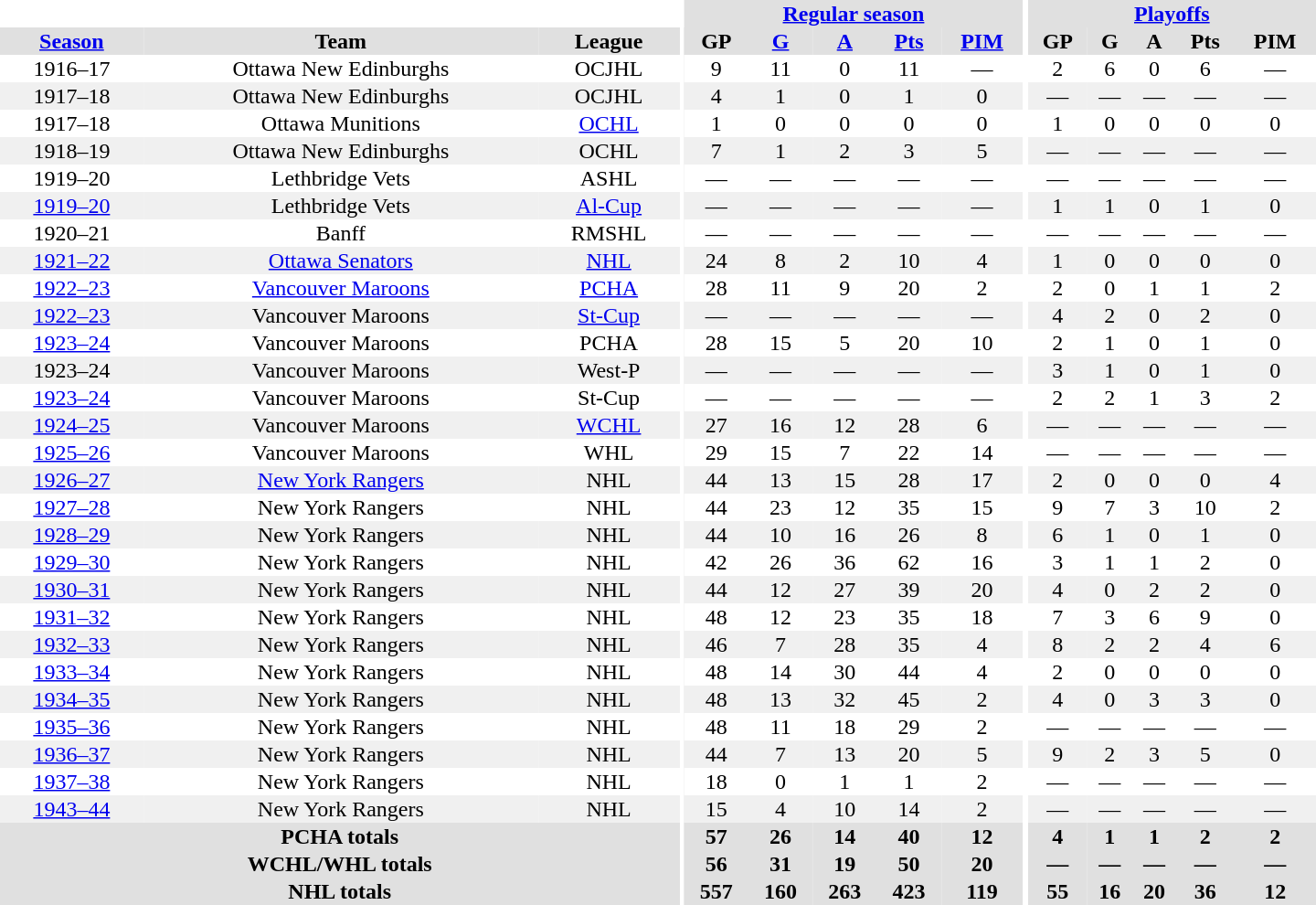<table border="0" cellpadding="1" cellspacing="0" style="text-align:center; width:60em">
<tr bgcolor="#e0e0e0">
<th colspan="3" bgcolor="#ffffff"></th>
<th rowspan="100" bgcolor="#ffffff"></th>
<th colspan="5"><a href='#'>Regular season</a></th>
<th rowspan="100" bgcolor="#ffffff"></th>
<th colspan="5"><a href='#'>Playoffs</a></th>
</tr>
<tr bgcolor="#e0e0e0">
<th><a href='#'>Season</a></th>
<th>Team</th>
<th>League</th>
<th>GP</th>
<th><a href='#'>G</a></th>
<th><a href='#'>A</a></th>
<th><a href='#'>Pts</a></th>
<th><a href='#'>PIM</a></th>
<th>GP</th>
<th>G</th>
<th>A</th>
<th>Pts</th>
<th>PIM</th>
</tr>
<tr>
<td>1916–17</td>
<td>Ottawa New Edinburghs</td>
<td>OCJHL</td>
<td>9</td>
<td>11</td>
<td>0</td>
<td>11</td>
<td>—</td>
<td>2</td>
<td>6</td>
<td>0</td>
<td>6</td>
<td>—</td>
</tr>
<tr bgcolor="#f0f0f0">
<td>1917–18</td>
<td>Ottawa New Edinburghs</td>
<td>OCJHL</td>
<td>4</td>
<td>1</td>
<td>0</td>
<td>1</td>
<td>0</td>
<td>—</td>
<td>—</td>
<td>—</td>
<td>—</td>
<td>—</td>
</tr>
<tr>
<td>1917–18</td>
<td>Ottawa Munitions</td>
<td><a href='#'>OCHL</a></td>
<td>1</td>
<td>0</td>
<td>0</td>
<td>0</td>
<td>0</td>
<td>1</td>
<td>0</td>
<td>0</td>
<td>0</td>
<td>0</td>
</tr>
<tr bgcolor="#f0f0f0">
<td>1918–19</td>
<td>Ottawa New Edinburghs</td>
<td>OCHL</td>
<td>7</td>
<td>1</td>
<td>2</td>
<td>3</td>
<td>5</td>
<td>—</td>
<td>—</td>
<td>—</td>
<td>—</td>
<td>—</td>
</tr>
<tr>
<td>1919–20</td>
<td>Lethbridge Vets</td>
<td>ASHL</td>
<td>—</td>
<td>—</td>
<td>—</td>
<td>—</td>
<td>—</td>
<td>—</td>
<td>—</td>
<td>—</td>
<td>—</td>
<td>—</td>
</tr>
<tr bgcolor="#f0f0f0">
<td><a href='#'>1919–20</a></td>
<td>Lethbridge Vets</td>
<td><a href='#'>Al-Cup</a></td>
<td>—</td>
<td>—</td>
<td>—</td>
<td>—</td>
<td>—</td>
<td>1</td>
<td>1</td>
<td>0</td>
<td>1</td>
<td>0</td>
</tr>
<tr>
<td>1920–21</td>
<td>Banff</td>
<td>RMSHL</td>
<td>—</td>
<td>—</td>
<td>—</td>
<td>—</td>
<td>—</td>
<td>—</td>
<td>—</td>
<td>—</td>
<td>—</td>
<td>—</td>
</tr>
<tr bgcolor="#f0f0f0">
<td><a href='#'>1921–22</a></td>
<td><a href='#'>Ottawa Senators</a></td>
<td><a href='#'>NHL</a></td>
<td>24</td>
<td>8</td>
<td>2</td>
<td>10</td>
<td>4</td>
<td>1</td>
<td>0</td>
<td>0</td>
<td>0</td>
<td>0</td>
</tr>
<tr>
<td><a href='#'>1922–23</a></td>
<td><a href='#'>Vancouver Maroons</a></td>
<td><a href='#'>PCHA</a></td>
<td>28</td>
<td>11</td>
<td>9</td>
<td>20</td>
<td>2</td>
<td>2</td>
<td>0</td>
<td>1</td>
<td>1</td>
<td>2</td>
</tr>
<tr bgcolor="#f0f0f0">
<td><a href='#'>1922–23</a></td>
<td>Vancouver Maroons</td>
<td><a href='#'>St-Cup</a></td>
<td>—</td>
<td>—</td>
<td>—</td>
<td>—</td>
<td>—</td>
<td>4</td>
<td>2</td>
<td>0</td>
<td>2</td>
<td>0</td>
</tr>
<tr>
<td><a href='#'>1923–24</a></td>
<td>Vancouver Maroons</td>
<td>PCHA</td>
<td>28</td>
<td>15</td>
<td>5</td>
<td>20</td>
<td>10</td>
<td>2</td>
<td>1</td>
<td>0</td>
<td>1</td>
<td>0</td>
</tr>
<tr bgcolor="#f0f0f0">
<td>1923–24</td>
<td>Vancouver Maroons</td>
<td>West-P</td>
<td>—</td>
<td>—</td>
<td>—</td>
<td>—</td>
<td>—</td>
<td>3</td>
<td>1</td>
<td>0</td>
<td>1</td>
<td>0</td>
</tr>
<tr>
<td><a href='#'>1923–24</a></td>
<td>Vancouver Maroons</td>
<td>St-Cup</td>
<td>—</td>
<td>—</td>
<td>—</td>
<td>—</td>
<td>—</td>
<td>2</td>
<td>2</td>
<td>1</td>
<td>3</td>
<td>2</td>
</tr>
<tr bgcolor="#f0f0f0">
<td><a href='#'>1924–25</a></td>
<td>Vancouver Maroons</td>
<td><a href='#'>WCHL</a></td>
<td>27</td>
<td>16</td>
<td>12</td>
<td>28</td>
<td>6</td>
<td>—</td>
<td>—</td>
<td>—</td>
<td>—</td>
<td>—</td>
</tr>
<tr>
<td><a href='#'>1925–26</a></td>
<td>Vancouver Maroons</td>
<td>WHL</td>
<td>29</td>
<td>15</td>
<td>7</td>
<td>22</td>
<td>14</td>
<td>—</td>
<td>—</td>
<td>—</td>
<td>—</td>
<td>—</td>
</tr>
<tr bgcolor="#f0f0f0">
<td><a href='#'>1926–27</a></td>
<td><a href='#'>New York Rangers</a></td>
<td>NHL</td>
<td>44</td>
<td>13</td>
<td>15</td>
<td>28</td>
<td>17</td>
<td>2</td>
<td>0</td>
<td>0</td>
<td>0</td>
<td>4</td>
</tr>
<tr>
<td><a href='#'>1927–28</a></td>
<td>New York Rangers</td>
<td>NHL</td>
<td>44</td>
<td>23</td>
<td>12</td>
<td>35</td>
<td>15</td>
<td>9</td>
<td>7</td>
<td>3</td>
<td>10</td>
<td>2</td>
</tr>
<tr bgcolor="#f0f0f0">
<td><a href='#'>1928–29</a></td>
<td>New York Rangers</td>
<td>NHL</td>
<td>44</td>
<td>10</td>
<td>16</td>
<td>26</td>
<td>8</td>
<td>6</td>
<td>1</td>
<td>0</td>
<td>1</td>
<td>0</td>
</tr>
<tr>
<td><a href='#'>1929–30</a></td>
<td>New York Rangers</td>
<td>NHL</td>
<td>42</td>
<td>26</td>
<td>36</td>
<td>62</td>
<td>16</td>
<td>3</td>
<td>1</td>
<td>1</td>
<td>2</td>
<td>0</td>
</tr>
<tr bgcolor="#f0f0f0">
<td><a href='#'>1930–31</a></td>
<td>New York Rangers</td>
<td>NHL</td>
<td>44</td>
<td>12</td>
<td>27</td>
<td>39</td>
<td>20</td>
<td>4</td>
<td>0</td>
<td>2</td>
<td>2</td>
<td>0</td>
</tr>
<tr>
<td><a href='#'>1931–32</a></td>
<td>New York Rangers</td>
<td>NHL</td>
<td>48</td>
<td>12</td>
<td>23</td>
<td>35</td>
<td>18</td>
<td>7</td>
<td>3</td>
<td>6</td>
<td>9</td>
<td>0</td>
</tr>
<tr bgcolor="#f0f0f0">
<td><a href='#'>1932–33</a></td>
<td>New York Rangers</td>
<td>NHL</td>
<td>46</td>
<td>7</td>
<td>28</td>
<td>35</td>
<td>4</td>
<td>8</td>
<td>2</td>
<td>2</td>
<td>4</td>
<td>6</td>
</tr>
<tr>
<td><a href='#'>1933–34</a></td>
<td>New York Rangers</td>
<td>NHL</td>
<td>48</td>
<td>14</td>
<td>30</td>
<td>44</td>
<td>4</td>
<td>2</td>
<td>0</td>
<td>0</td>
<td>0</td>
<td>0</td>
</tr>
<tr bgcolor="#f0f0f0">
<td><a href='#'>1934–35</a></td>
<td>New York Rangers</td>
<td>NHL</td>
<td>48</td>
<td>13</td>
<td>32</td>
<td>45</td>
<td>2</td>
<td>4</td>
<td>0</td>
<td>3</td>
<td>3</td>
<td>0</td>
</tr>
<tr>
<td><a href='#'>1935–36</a></td>
<td>New York Rangers</td>
<td>NHL</td>
<td>48</td>
<td>11</td>
<td>18</td>
<td>29</td>
<td>2</td>
<td>—</td>
<td>—</td>
<td>—</td>
<td>—</td>
<td>—</td>
</tr>
<tr bgcolor="#f0f0f0">
<td><a href='#'>1936–37</a></td>
<td>New York Rangers</td>
<td>NHL</td>
<td>44</td>
<td>7</td>
<td>13</td>
<td>20</td>
<td>5</td>
<td>9</td>
<td>2</td>
<td>3</td>
<td>5</td>
<td>0</td>
</tr>
<tr>
<td><a href='#'>1937–38</a></td>
<td>New York Rangers</td>
<td>NHL</td>
<td>18</td>
<td>0</td>
<td>1</td>
<td>1</td>
<td>2</td>
<td>—</td>
<td>—</td>
<td>—</td>
<td>—</td>
<td>—</td>
</tr>
<tr bgcolor="#f0f0f0">
<td><a href='#'>1943–44</a></td>
<td>New York Rangers</td>
<td>NHL</td>
<td>15</td>
<td>4</td>
<td>10</td>
<td>14</td>
<td>2</td>
<td>—</td>
<td>—</td>
<td>—</td>
<td>—</td>
<td>—</td>
</tr>
<tr bgcolor="#e0e0e0">
<th colspan="3">PCHA totals</th>
<th>57</th>
<th>26</th>
<th>14</th>
<th>40</th>
<th>12</th>
<th>4</th>
<th>1</th>
<th>1</th>
<th>2</th>
<th>2</th>
</tr>
<tr bgcolor="#e0e0e0">
<th colspan="3">WCHL/WHL totals</th>
<th>56</th>
<th>31</th>
<th>19</th>
<th>50</th>
<th>20</th>
<th>—</th>
<th>—</th>
<th>—</th>
<th>—</th>
<th>—</th>
</tr>
<tr bgcolor="#e0e0e0">
<th colspan="3">NHL totals</th>
<th>557</th>
<th>160</th>
<th>263</th>
<th>423</th>
<th>119</th>
<th>55</th>
<th>16</th>
<th>20</th>
<th>36</th>
<th>12</th>
</tr>
</table>
